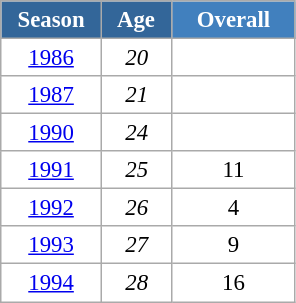<table class="wikitable" style="font-size:95%; text-align:center; border:grey solid 1px; border-collapse:collapse; background:#ffffff;">
<tr>
<th style="background-color:#369; color:white; width:60px;"> Season </th>
<th style="background-color:#369; color:white; width:40px;"> Age </th>
<th style="background-color:#4180be; color:white; width:75px;">Overall</th>
</tr>
<tr>
<td><a href='#'>1986</a></td>
<td><em>20</em></td>
<td></td>
</tr>
<tr>
<td><a href='#'>1987</a></td>
<td><em>21</em></td>
<td></td>
</tr>
<tr>
<td><a href='#'>1990</a></td>
<td><em>24</em></td>
<td></td>
</tr>
<tr>
<td><a href='#'>1991</a></td>
<td><em>25</em></td>
<td>11</td>
</tr>
<tr>
<td><a href='#'>1992</a></td>
<td><em>26</em></td>
<td>4</td>
</tr>
<tr>
<td><a href='#'>1993</a></td>
<td><em>27</em></td>
<td>9</td>
</tr>
<tr>
<td><a href='#'>1994</a></td>
<td><em>28</em></td>
<td>16</td>
</tr>
</table>
